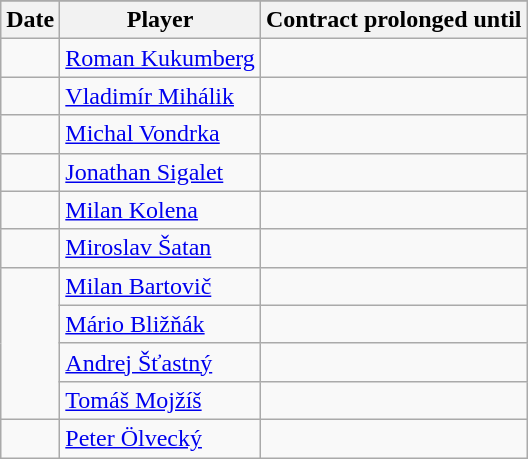<table class="wikitable">
<tr style="text-align:center; background:#ddd;">
</tr>
<tr>
<th>Date</th>
<th>Player</th>
<th>Contract prolonged until</th>
</tr>
<tr>
<td></td>
<td> <a href='#'>Roman Kukumberg</a></td>
<td></td>
</tr>
<tr>
<td></td>
<td> <a href='#'>Vladimír Mihálik</a></td>
<td></td>
</tr>
<tr>
<td></td>
<td> <a href='#'>Michal Vondrka</a></td>
<td></td>
</tr>
<tr>
<td></td>
<td> <a href='#'>Jonathan Sigalet</a></td>
<td></td>
</tr>
<tr>
<td></td>
<td> <a href='#'>Milan Kolena</a></td>
<td></td>
</tr>
<tr>
<td></td>
<td> <a href='#'>Miroslav Šatan</a></td>
<td></td>
</tr>
<tr>
<td rowspan=4></td>
<td> <a href='#'>Milan Bartovič</a></td>
<td></td>
</tr>
<tr>
<td> <a href='#'>Mário Bližňák</a></td>
<td></td>
</tr>
<tr>
<td> <a href='#'>Andrej Šťastný</a></td>
<td></td>
</tr>
<tr>
<td> <a href='#'>Tomáš Mojžíš</a></td>
<td></td>
</tr>
<tr>
<td></td>
<td> <a href='#'>Peter Ölvecký</a></td>
<td></td>
</tr>
</table>
